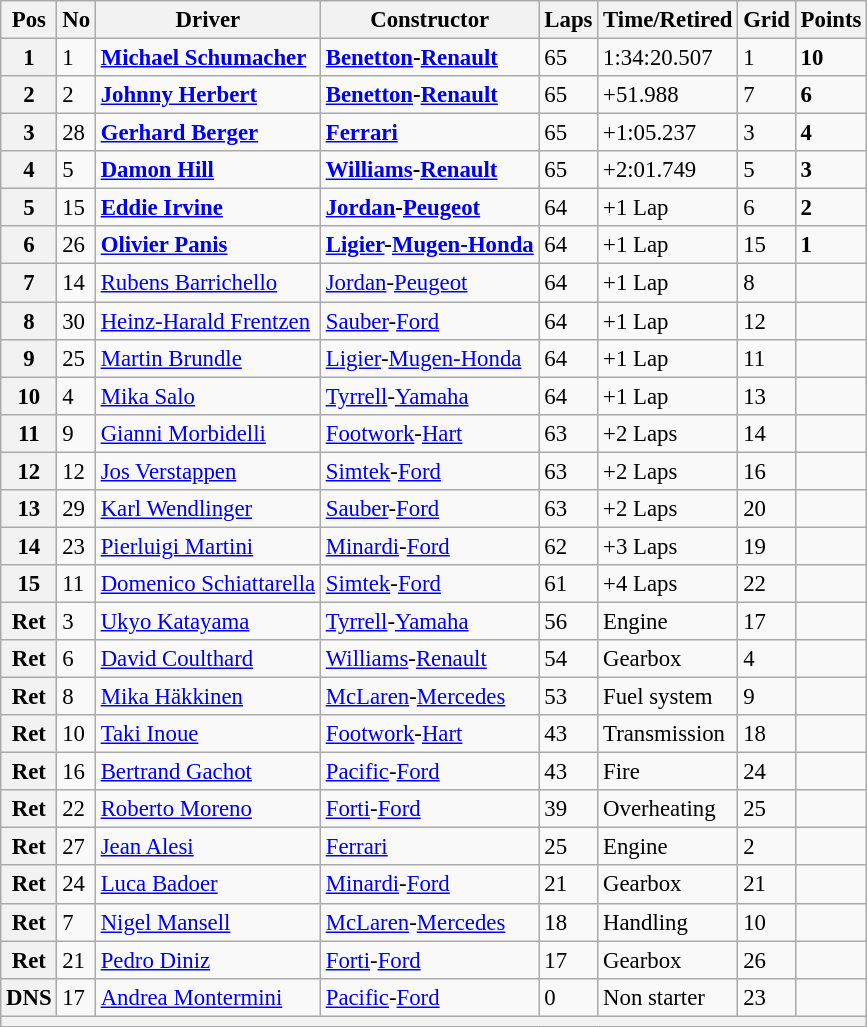<table class="wikitable" style="font-size: 95%;">
<tr>
<th>Pos</th>
<th>No</th>
<th>Driver</th>
<th>Constructor</th>
<th>Laps</th>
<th>Time/Retired</th>
<th>Grid</th>
<th>Points</th>
</tr>
<tr>
<th>1</th>
<td>1</td>
<td> <strong><a href='#'>Michael Schumacher</a></strong></td>
<td><strong><a href='#'>Benetton</a>-<a href='#'>Renault</a></strong></td>
<td>65</td>
<td>1:34:20.507</td>
<td>1</td>
<td><strong>10</strong></td>
</tr>
<tr>
<th>2</th>
<td>2</td>
<td> <strong><a href='#'>Johnny Herbert</a></strong></td>
<td><strong><a href='#'>Benetton</a>-<a href='#'>Renault</a></strong></td>
<td>65</td>
<td>+51.988</td>
<td>7</td>
<td><strong>6</strong></td>
</tr>
<tr>
<th>3</th>
<td>28</td>
<td> <strong><a href='#'>Gerhard Berger</a></strong></td>
<td><strong><a href='#'>Ferrari</a></strong></td>
<td>65</td>
<td>+1:05.237</td>
<td>3</td>
<td><strong>4</strong></td>
</tr>
<tr>
<th>4</th>
<td>5</td>
<td> <strong><a href='#'>Damon Hill</a></strong></td>
<td><strong><a href='#'>Williams</a>-<a href='#'>Renault</a></strong></td>
<td>65</td>
<td>+2:01.749</td>
<td>5</td>
<td><strong>3</strong></td>
</tr>
<tr>
<th>5</th>
<td>15</td>
<td> <strong><a href='#'>Eddie Irvine</a></strong></td>
<td><strong><a href='#'>Jordan</a>-<a href='#'>Peugeot</a></strong></td>
<td>64</td>
<td>+1 Lap</td>
<td>6</td>
<td><strong>2</strong></td>
</tr>
<tr>
<th>6</th>
<td>26</td>
<td> <strong><a href='#'>Olivier Panis</a></strong></td>
<td><strong><a href='#'>Ligier</a>-<a href='#'>Mugen-Honda</a></strong></td>
<td>64</td>
<td>+1 Lap</td>
<td>15</td>
<td><strong>1</strong></td>
</tr>
<tr>
<th>7</th>
<td>14</td>
<td> <a href='#'>Rubens Barrichello</a></td>
<td><a href='#'>Jordan</a>-<a href='#'>Peugeot</a></td>
<td>64</td>
<td>+1 Lap</td>
<td>8</td>
<td> </td>
</tr>
<tr>
<th>8</th>
<td>30</td>
<td> <a href='#'>Heinz-Harald Frentzen</a></td>
<td><a href='#'>Sauber</a>-<a href='#'>Ford</a></td>
<td>64</td>
<td>+1 Lap</td>
<td>12</td>
<td> </td>
</tr>
<tr>
<th>9</th>
<td>25</td>
<td> <a href='#'>Martin Brundle</a></td>
<td><a href='#'>Ligier</a>-<a href='#'>Mugen-Honda</a></td>
<td>64</td>
<td>+1 Lap</td>
<td>11</td>
<td> </td>
</tr>
<tr>
<th>10</th>
<td>4</td>
<td> <a href='#'>Mika Salo</a></td>
<td><a href='#'>Tyrrell</a>-<a href='#'>Yamaha</a></td>
<td>64</td>
<td>+1 Lap</td>
<td>13</td>
<td> </td>
</tr>
<tr>
<th>11</th>
<td>9</td>
<td> <a href='#'>Gianni Morbidelli</a></td>
<td><a href='#'>Footwork</a>-<a href='#'>Hart</a></td>
<td>63</td>
<td>+2 Laps</td>
<td>14</td>
<td> </td>
</tr>
<tr>
<th>12</th>
<td>12</td>
<td> <a href='#'>Jos Verstappen</a></td>
<td><a href='#'>Simtek</a>-<a href='#'>Ford</a></td>
<td>63</td>
<td>+2 Laps</td>
<td>16</td>
<td> </td>
</tr>
<tr>
<th>13</th>
<td>29</td>
<td> <a href='#'>Karl Wendlinger</a></td>
<td><a href='#'>Sauber</a>-<a href='#'>Ford</a></td>
<td>63</td>
<td>+2 Laps</td>
<td>20</td>
<td> </td>
</tr>
<tr>
<th>14</th>
<td>23</td>
<td> <a href='#'>Pierluigi Martini</a></td>
<td><a href='#'>Minardi</a>-<a href='#'>Ford</a></td>
<td>62</td>
<td>+3 Laps</td>
<td>19</td>
<td> </td>
</tr>
<tr>
<th>15</th>
<td>11</td>
<td> <a href='#'>Domenico Schiattarella</a></td>
<td><a href='#'>Simtek</a>-<a href='#'>Ford</a></td>
<td>61</td>
<td>+4 Laps</td>
<td>22</td>
<td> </td>
</tr>
<tr>
<th>Ret</th>
<td>3</td>
<td> <a href='#'>Ukyo Katayama</a></td>
<td><a href='#'>Tyrrell</a>-<a href='#'>Yamaha</a></td>
<td>56</td>
<td>Engine</td>
<td>17</td>
<td> </td>
</tr>
<tr>
<th>Ret</th>
<td>6</td>
<td> <a href='#'>David Coulthard</a></td>
<td><a href='#'>Williams</a>-<a href='#'>Renault</a></td>
<td>54</td>
<td>Gearbox</td>
<td>4</td>
<td> </td>
</tr>
<tr>
<th>Ret</th>
<td>8</td>
<td> <a href='#'>Mika Häkkinen</a></td>
<td><a href='#'>McLaren</a>-<a href='#'>Mercedes</a></td>
<td>53</td>
<td>Fuel system</td>
<td>9</td>
<td> </td>
</tr>
<tr>
<th>Ret</th>
<td>10</td>
<td> <a href='#'>Taki Inoue</a></td>
<td><a href='#'>Footwork</a>-<a href='#'>Hart</a></td>
<td>43</td>
<td>Transmission</td>
<td>18</td>
<td> </td>
</tr>
<tr>
<th>Ret</th>
<td>16</td>
<td> <a href='#'>Bertrand Gachot</a></td>
<td><a href='#'>Pacific</a>-<a href='#'>Ford</a></td>
<td>43</td>
<td>Fire</td>
<td>24</td>
<td> </td>
</tr>
<tr>
<th>Ret</th>
<td>22</td>
<td> <a href='#'>Roberto Moreno</a></td>
<td><a href='#'>Forti</a>-<a href='#'>Ford</a></td>
<td>39</td>
<td>Overheating</td>
<td>25</td>
<td> </td>
</tr>
<tr>
<th>Ret</th>
<td>27</td>
<td> <a href='#'>Jean Alesi</a></td>
<td><a href='#'>Ferrari</a></td>
<td>25</td>
<td>Engine</td>
<td>2</td>
<td> </td>
</tr>
<tr>
<th>Ret</th>
<td>24</td>
<td> <a href='#'>Luca Badoer</a></td>
<td><a href='#'>Minardi</a>-<a href='#'>Ford</a></td>
<td>21</td>
<td>Gearbox</td>
<td>21</td>
<td> </td>
</tr>
<tr>
<th>Ret</th>
<td>7</td>
<td> <a href='#'>Nigel Mansell</a></td>
<td><a href='#'>McLaren</a>-<a href='#'>Mercedes</a></td>
<td>18</td>
<td>Handling</td>
<td>10</td>
<td> </td>
</tr>
<tr>
<th>Ret</th>
<td>21</td>
<td> <a href='#'>Pedro Diniz</a></td>
<td><a href='#'>Forti</a>-<a href='#'>Ford</a></td>
<td>17</td>
<td>Gearbox</td>
<td>26</td>
<td> </td>
</tr>
<tr>
<th>DNS</th>
<td>17</td>
<td> <a href='#'>Andrea Montermini</a></td>
<td><a href='#'>Pacific</a>-<a href='#'>Ford</a></td>
<td>0</td>
<td>Non starter</td>
<td>23</td>
<td> </td>
</tr>
<tr>
<th colspan="8"></th>
</tr>
</table>
